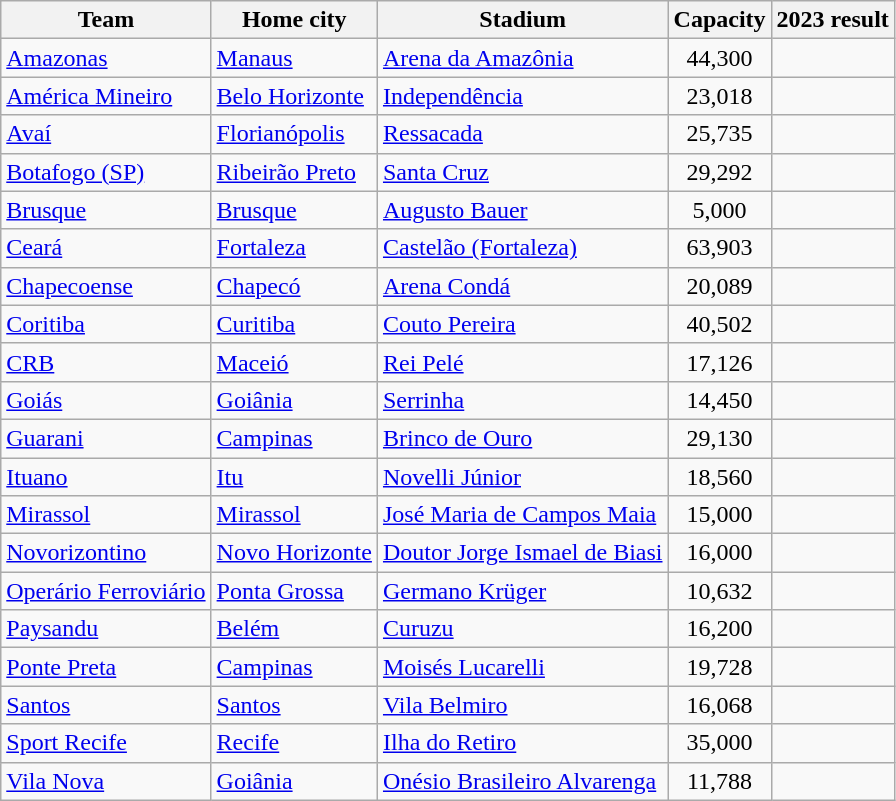<table class="wikitable sortable" |>
<tr>
<th>Team</th>
<th>Home city</th>
<th>Stadium</th>
<th>Capacity</th>
<th>2023 result</th>
</tr>
<tr>
<td><a href='#'>Amazonas</a></td>
<td><a href='#'>Manaus</a></td>
<td><a href='#'>Arena da Amazônia</a></td>
<td align=center>44,300</td>
<td></td>
</tr>
<tr>
<td><a href='#'>América Mineiro</a></td>
<td><a href='#'>Belo Horizonte</a></td>
<td><a href='#'>Independência</a></td>
<td style="text-align:center">23,018</td>
<td></td>
</tr>
<tr>
<td><a href='#'>Avaí</a></td>
<td><a href='#'>Florianópolis</a></td>
<td><a href='#'>Ressacada</a></td>
<td style="text-align:center">25,735</td>
<td></td>
</tr>
<tr>
<td><a href='#'>Botafogo (SP)</a></td>
<td><a href='#'>Ribeirão Preto</a></td>
<td><a href='#'>Santa Cruz</a></td>
<td style="text-align:center">29,292</td>
<td></td>
</tr>
<tr>
<td><a href='#'>Brusque</a></td>
<td><a href='#'>Brusque</a></td>
<td><a href='#'>Augusto Bauer</a></td>
<td align=center>5,000</td>
<td></td>
</tr>
<tr>
<td><a href='#'>Ceará</a></td>
<td><a href='#'>Fortaleza</a></td>
<td><a href='#'>Castelão (Fortaleza)</a></td>
<td align=center>63,903</td>
<td></td>
</tr>
<tr>
<td><a href='#'>Chapecoense</a></td>
<td><a href='#'>Chapecó</a></td>
<td><a href='#'>Arena Condá</a></td>
<td style="text-align:center">20,089</td>
<td></td>
</tr>
<tr>
<td><a href='#'>Coritiba</a></td>
<td><a href='#'>Curitiba</a></td>
<td><a href='#'>Couto Pereira</a></td>
<td style="text-align:center">40,502</td>
<td></td>
</tr>
<tr>
<td><a href='#'>CRB</a></td>
<td><a href='#'>Maceió</a></td>
<td><a href='#'>Rei Pelé</a></td>
<td style="text-align:center">17,126</td>
<td></td>
</tr>
<tr>
<td><a href='#'>Goiás</a></td>
<td><a href='#'>Goiânia</a></td>
<td><a href='#'>Serrinha</a></td>
<td style="text-align:center">14,450</td>
<td></td>
</tr>
<tr>
<td><a href='#'>Guarani</a></td>
<td><a href='#'>Campinas</a></td>
<td><a href='#'>Brinco de Ouro</a></td>
<td align=center>29,130</td>
<td></td>
</tr>
<tr>
<td><a href='#'>Ituano</a></td>
<td><a href='#'>Itu</a></td>
<td><a href='#'>Novelli Júnior</a></td>
<td style="text-align:center">18,560</td>
<td></td>
</tr>
<tr>
<td><a href='#'>Mirassol</a></td>
<td><a href='#'>Mirassol</a></td>
<td><a href='#'>José Maria de Campos Maia</a></td>
<td style="text-align:center">15,000</td>
<td></td>
</tr>
<tr>
<td><a href='#'>Novorizontino</a></td>
<td><a href='#'>Novo Horizonte</a></td>
<td><a href='#'>Doutor Jorge Ismael de Biasi</a></td>
<td style="text-align:center">16,000</td>
<td></td>
</tr>
<tr>
<td><a href='#'>Operário Ferroviário</a></td>
<td><a href='#'>Ponta Grossa</a></td>
<td><a href='#'>Germano Krüger</a></td>
<td style="text-align:center">10,632</td>
<td></td>
</tr>
<tr>
<td><a href='#'>Paysandu</a></td>
<td><a href='#'>Belém</a></td>
<td><a href='#'>Curuzu</a></td>
<td align=center>16,200</td>
<td></td>
</tr>
<tr>
<td><a href='#'>Ponte Preta</a></td>
<td><a href='#'>Campinas</a></td>
<td><a href='#'>Moisés Lucarelli</a></td>
<td style="text-align:center">19,728</td>
<td></td>
</tr>
<tr>
<td><a href='#'>Santos</a></td>
<td><a href='#'>Santos</a></td>
<td><a href='#'>Vila Belmiro</a></td>
<td style="text-align:center">16,068</td>
<td></td>
</tr>
<tr>
<td><a href='#'>Sport Recife</a></td>
<td><a href='#'>Recife</a></td>
<td><a href='#'>Ilha do Retiro</a></td>
<td style="text-align:center">35,000</td>
<td></td>
</tr>
<tr>
<td><a href='#'>Vila Nova</a></td>
<td><a href='#'>Goiânia</a></td>
<td><a href='#'>Onésio Brasileiro Alvarenga</a></td>
<td style="text-align:center">11,788</td>
<td></td>
</tr>
</table>
